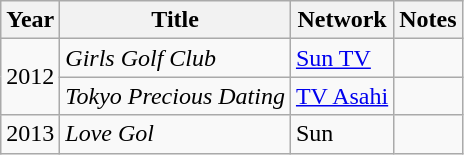<table class="wikitable">
<tr>
<th>Year</th>
<th>Title</th>
<th>Network</th>
<th>Notes</th>
</tr>
<tr>
<td rowspan="2">2012</td>
<td><em>Girls Golf Club</em></td>
<td><a href='#'>Sun TV</a></td>
<td></td>
</tr>
<tr>
<td><em>Tokyo Precious Dating</em></td>
<td><a href='#'>TV Asahi</a></td>
<td></td>
</tr>
<tr>
<td>2013</td>
<td><em>Love Gol</em></td>
<td>Sun</td>
<td></td>
</tr>
</table>
